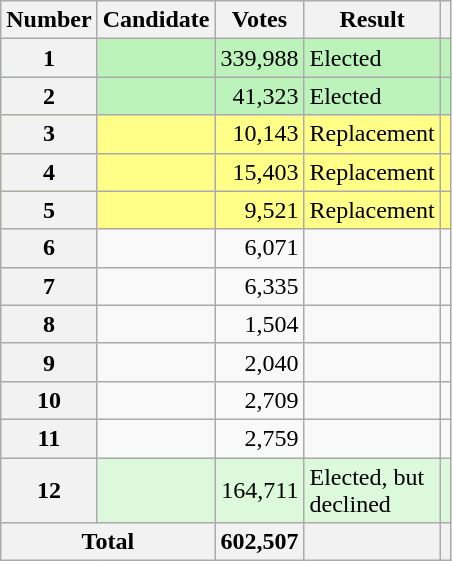<table class="wikitable sortable">
<tr>
<th scope="col">Number</th>
<th scope="col">Candidate</th>
<th scope="col">Votes</th>
<th scope="col">Result</th>
<th scope="col" class="unsortable"></th>
</tr>
<tr bgcolor=bbf3bb>
<th scope="row">1</th>
<td></td>
<td style="text-align:right">339,988</td>
<td>Elected</td>
<td></td>
</tr>
<tr bgcolor=bbf3bb>
<th scope="row">2</th>
<td></td>
<td style="text-align:right">41,323</td>
<td>Elected</td>
<td></td>
</tr>
<tr bgcolor=#FF8>
<th scope="row">3</th>
<td></td>
<td style="text-align:right">10,143</td>
<td>Replacement</td>
<td></td>
</tr>
<tr bgcolor=#FF8>
<th scope="row">4</th>
<td></td>
<td style="text-align:right">15,403</td>
<td>Replacement</td>
<td></td>
</tr>
<tr bgcolor=#FF8>
<th scope="row">5</th>
<td></td>
<td style="text-align:right">9,521</td>
<td>Replacement</td>
<td></td>
</tr>
<tr>
<th scope="row">6</th>
<td></td>
<td style="text-align:right">6,071</td>
<td></td>
<td></td>
</tr>
<tr>
<th scope="row">7</th>
<td></td>
<td style="text-align:right">6,335</td>
<td></td>
<td></td>
</tr>
<tr>
<th scope="row">8</th>
<td></td>
<td style="text-align:right">1,504</td>
<td></td>
<td></td>
</tr>
<tr>
<th scope="row">9</th>
<td></td>
<td style="text-align:right">2,040</td>
<td></td>
<td></td>
</tr>
<tr>
<th scope="row">10</th>
<td></td>
<td style="text-align:right">2,709</td>
<td></td>
<td></td>
</tr>
<tr>
<th scope="row">11</th>
<td></td>
<td style="text-align:right">2,759</td>
<td></td>
<td></td>
</tr>
<tr bgcolor=dcf9dc>
<th scope="row">12</th>
<td></td>
<td style="text-align:right">164,711</td>
<td>Elected, but<br>declined</td>
<td></td>
</tr>
<tr class="sortbottom">
<th scope="row" colspan="2">Total</th>
<th style="text-align:right">602,507</th>
<th></th>
<th></th>
</tr>
</table>
